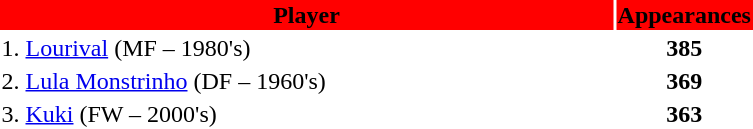<table id="toc" width="40%" style="margin: 0 2em 0 2em;">
<tr>
<th align="center" style="background:red" width="100%"><div><span>Player</span></div></th>
<th align="center" style="background:red" width="100%"><div><span>Appearances</span></div></th>
</tr>
<tr>
<td bgcolor=#ffffff>1. <a href='#'>Lourival</a> (MF – 1980's)</td>
<td align="center" bgcolor=#ffffff><strong>385</strong></td>
</tr>
<tr style="vertical-align: top;">
<td bgcolor=#ffffff>2. <a href='#'>Lula Monstrinho</a> (DF – 1960's)</td>
<td align="center" bgcolor=#ffffff><strong>369</strong></td>
</tr>
<tr style="vertical-align: top;">
<td bgcolor=#ffffff>3. <a href='#'>Kuki</a> (FW – 2000's)</td>
<td align="center" bgcolor=#ffffff><strong>363</strong></td>
</tr>
</table>
